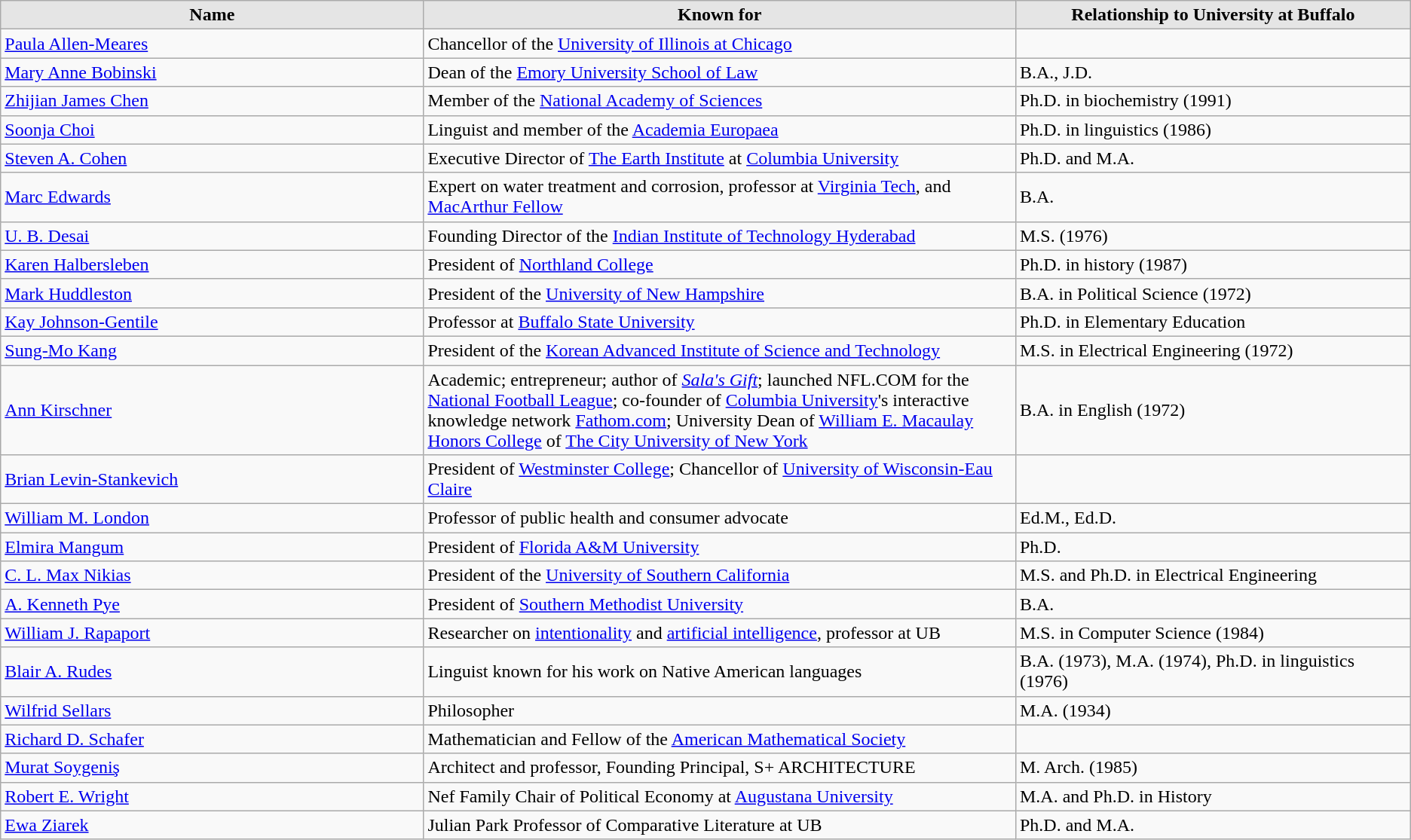<table class="wikitable">
<tr>
<th style="background:#e5e5e5; width:30%;">Name</th>
<th style="background:#e5e5e5; width:42%;">Known for</th>
<th style="background:#e5e5e5; width:28%;">Relationship to University at Buffalo</th>
</tr>
<tr>
<td><a href='#'>Paula Allen-Meares</a></td>
<td>Chancellor of the <a href='#'>University of Illinois at Chicago</a></td>
<td></td>
</tr>
<tr>
<td><a href='#'>Mary Anne Bobinski</a></td>
<td>Dean of the <a href='#'>Emory University School of Law</a></td>
<td>B.A., J.D.</td>
</tr>
<tr>
<td><a href='#'>Zhijian James Chen</a></td>
<td>Member of the <a href='#'>National Academy of Sciences</a></td>
<td>Ph.D. in biochemistry (1991)</td>
</tr>
<tr>
<td><a href='#'>Soonja Choi</a></td>
<td>Linguist and member of the <a href='#'>Academia Europaea</a></td>
<td>Ph.D. in linguistics (1986)</td>
</tr>
<tr>
<td><a href='#'>Steven A. Cohen</a></td>
<td>Executive Director of <a href='#'>The Earth Institute</a> at <a href='#'>Columbia University</a></td>
<td>Ph.D. and M.A.</td>
</tr>
<tr>
<td><a href='#'>Marc Edwards</a></td>
<td>Expert on water treatment and corrosion, professor at <a href='#'>Virginia Tech</a>, and <a href='#'>MacArthur Fellow</a></td>
<td>B.A.</td>
</tr>
<tr>
<td><a href='#'>U. B. Desai</a></td>
<td>Founding Director of the <a href='#'>Indian Institute of Technology Hyderabad</a></td>
<td>M.S. (1976)</td>
</tr>
<tr>
<td><a href='#'>Karen Halbersleben</a></td>
<td>President of <a href='#'>Northland College</a></td>
<td>Ph.D. in history (1987)</td>
</tr>
<tr>
<td><a href='#'>Mark Huddleston</a></td>
<td>President of the <a href='#'>University of New Hampshire</a></td>
<td>B.A. in Political Science (1972)</td>
</tr>
<tr>
<td><a href='#'>Kay Johnson-Gentile</a></td>
<td>Professor at <a href='#'>Buffalo State University</a></td>
<td>Ph.D. in Elementary Education</td>
</tr>
<tr>
<td><a href='#'>Sung-Mo Kang</a></td>
<td>President of the <a href='#'>Korean Advanced Institute of Science and Technology</a></td>
<td>M.S. in Electrical Engineering (1972)</td>
</tr>
<tr>
<td><a href='#'>Ann Kirschner</a></td>
<td>Academic; entrepreneur; author of <em><a href='#'>Sala's Gift</a></em>; launched NFL.COM for the <a href='#'>National Football League</a>; co-founder of <a href='#'>Columbia University</a>'s interactive knowledge network <a href='#'>Fathom.com</a>; University Dean of <a href='#'>William E. Macaulay Honors College</a> of <a href='#'>The City University of New York</a></td>
<td>B.A. in English (1972)</td>
</tr>
<tr>
<td><a href='#'>Brian Levin-Stankevich</a></td>
<td>President of <a href='#'>Westminster College</a>; Chancellor of <a href='#'>University of Wisconsin-Eau Claire</a></td>
<td></td>
</tr>
<tr>
<td><a href='#'>William M. London</a></td>
<td>Professor of public health and consumer advocate</td>
<td>Ed.M., Ed.D.</td>
</tr>
<tr>
<td><a href='#'>Elmira Mangum</a></td>
<td>President of <a href='#'>Florida A&M University</a></td>
<td>Ph.D.</td>
</tr>
<tr>
<td><a href='#'>C. L. Max Nikias</a></td>
<td>President of the <a href='#'>University of Southern California</a></td>
<td>M.S. and Ph.D. in Electrical Engineering</td>
</tr>
<tr>
<td><a href='#'>A. Kenneth Pye</a></td>
<td>President of <a href='#'>Southern Methodist University</a></td>
<td>B.A.</td>
</tr>
<tr>
<td><a href='#'>William J. Rapaport</a></td>
<td>Researcher on <a href='#'>intentionality</a> and <a href='#'>artificial intelligence</a>, professor at UB</td>
<td>M.S. in Computer Science (1984)</td>
</tr>
<tr>
<td><a href='#'>Blair A. Rudes</a></td>
<td>Linguist known for his work on Native American languages</td>
<td>B.A. (1973), M.A. (1974), Ph.D. in linguistics (1976)</td>
</tr>
<tr>
<td><a href='#'>Wilfrid Sellars</a></td>
<td>Philosopher</td>
<td>M.A. (1934)</td>
</tr>
<tr>
<td><a href='#'>Richard D. Schafer</a></td>
<td>Mathematician and Fellow of the <a href='#'>American Mathematical Society</a></td>
<td></td>
</tr>
<tr>
<td><a href='#'>Murat Soygeniş</a></td>
<td>Architect and professor, Founding Principal, S+ ARCHITECTURE</td>
<td>M. Arch. (1985)</td>
</tr>
<tr>
<td><a href='#'>Robert E. Wright</a></td>
<td>Nef Family Chair of Political Economy at <a href='#'>Augustana University</a></td>
<td>M.A. and Ph.D. in History</td>
</tr>
<tr>
<td><a href='#'>Ewa Ziarek</a></td>
<td>Julian Park Professor of Comparative Literature at UB</td>
<td>Ph.D. and M.A.</td>
</tr>
</table>
